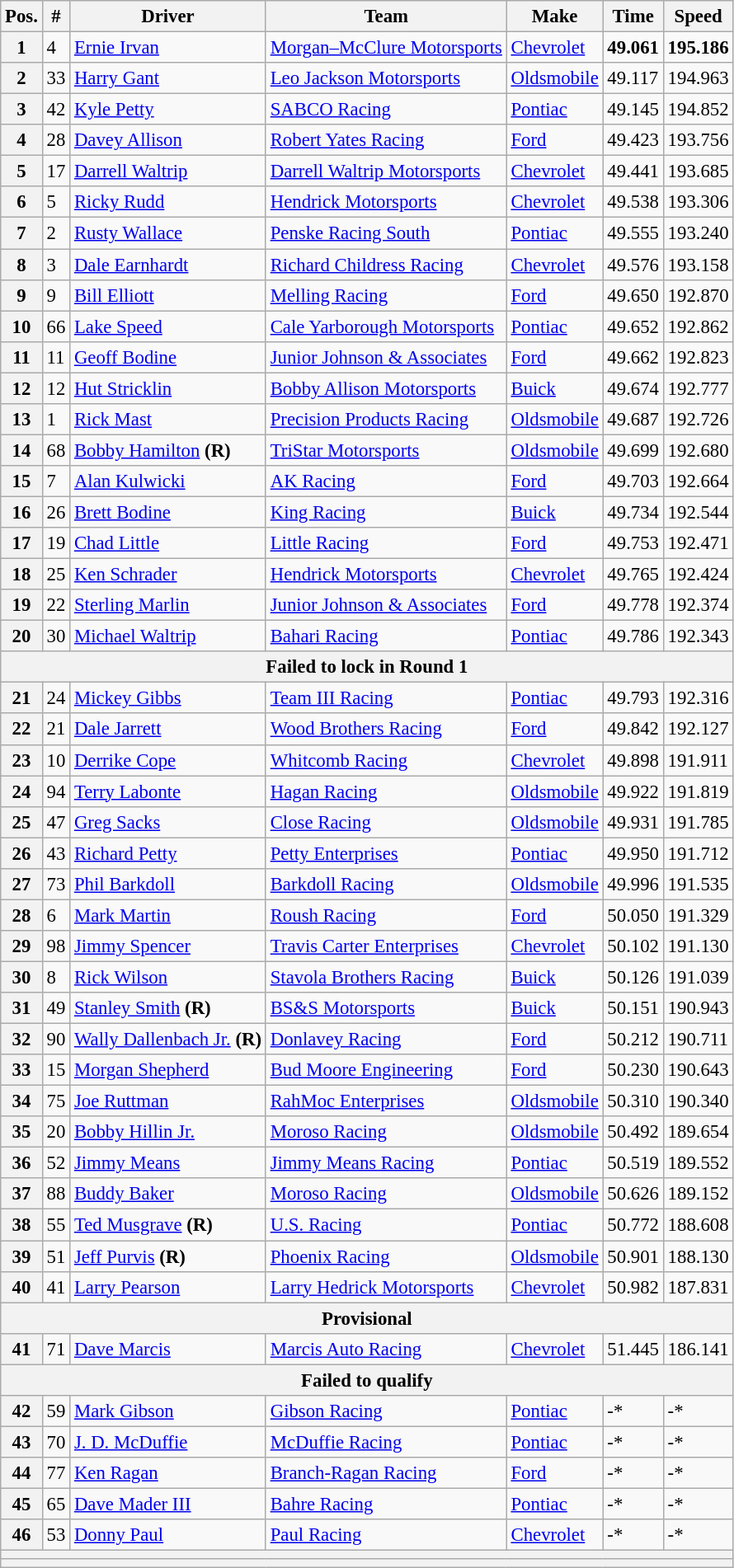<table class="wikitable" style="font-size:95%">
<tr>
<th>Pos.</th>
<th>#</th>
<th>Driver</th>
<th>Team</th>
<th>Make</th>
<th>Time</th>
<th>Speed</th>
</tr>
<tr>
<th>1</th>
<td>4</td>
<td><a href='#'>Ernie Irvan</a></td>
<td><a href='#'>Morgan–McClure Motorsports</a></td>
<td><a href='#'>Chevrolet</a></td>
<td><strong>49.061</strong></td>
<td><strong>195.186</strong></td>
</tr>
<tr>
<th>2</th>
<td>33</td>
<td><a href='#'>Harry Gant</a></td>
<td><a href='#'>Leo Jackson Motorsports</a></td>
<td><a href='#'>Oldsmobile</a></td>
<td>49.117</td>
<td>194.963</td>
</tr>
<tr>
<th>3</th>
<td>42</td>
<td><a href='#'>Kyle Petty</a></td>
<td><a href='#'>SABCO Racing</a></td>
<td><a href='#'>Pontiac</a></td>
<td>49.145</td>
<td>194.852</td>
</tr>
<tr>
<th>4</th>
<td>28</td>
<td><a href='#'>Davey Allison</a></td>
<td><a href='#'>Robert Yates Racing</a></td>
<td><a href='#'>Ford</a></td>
<td>49.423</td>
<td>193.756</td>
</tr>
<tr>
<th>5</th>
<td>17</td>
<td><a href='#'>Darrell Waltrip</a></td>
<td><a href='#'>Darrell Waltrip Motorsports</a></td>
<td><a href='#'>Chevrolet</a></td>
<td>49.441</td>
<td>193.685</td>
</tr>
<tr>
<th>6</th>
<td>5</td>
<td><a href='#'>Ricky Rudd</a></td>
<td><a href='#'>Hendrick Motorsports</a></td>
<td><a href='#'>Chevrolet</a></td>
<td>49.538</td>
<td>193.306</td>
</tr>
<tr>
<th>7</th>
<td>2</td>
<td><a href='#'>Rusty Wallace</a></td>
<td><a href='#'>Penske Racing South</a></td>
<td><a href='#'>Pontiac</a></td>
<td>49.555</td>
<td>193.240</td>
</tr>
<tr>
<th>8</th>
<td>3</td>
<td><a href='#'>Dale Earnhardt</a></td>
<td><a href='#'>Richard Childress Racing</a></td>
<td><a href='#'>Chevrolet</a></td>
<td>49.576</td>
<td>193.158</td>
</tr>
<tr>
<th>9</th>
<td>9</td>
<td><a href='#'>Bill Elliott</a></td>
<td><a href='#'>Melling Racing</a></td>
<td><a href='#'>Ford</a></td>
<td>49.650</td>
<td>192.870</td>
</tr>
<tr>
<th>10</th>
<td>66</td>
<td><a href='#'>Lake Speed</a></td>
<td><a href='#'>Cale Yarborough Motorsports</a></td>
<td><a href='#'>Pontiac</a></td>
<td>49.652</td>
<td>192.862</td>
</tr>
<tr>
<th>11</th>
<td>11</td>
<td><a href='#'>Geoff Bodine</a></td>
<td><a href='#'>Junior Johnson & Associates</a></td>
<td><a href='#'>Ford</a></td>
<td>49.662</td>
<td>192.823</td>
</tr>
<tr>
<th>12</th>
<td>12</td>
<td><a href='#'>Hut Stricklin</a></td>
<td><a href='#'>Bobby Allison Motorsports</a></td>
<td><a href='#'>Buick</a></td>
<td>49.674</td>
<td>192.777</td>
</tr>
<tr>
<th>13</th>
<td>1</td>
<td><a href='#'>Rick Mast</a></td>
<td><a href='#'>Precision Products Racing</a></td>
<td><a href='#'>Oldsmobile</a></td>
<td>49.687</td>
<td>192.726</td>
</tr>
<tr>
<th>14</th>
<td>68</td>
<td><a href='#'>Bobby Hamilton</a> <strong>(R)</strong></td>
<td><a href='#'>TriStar Motorsports</a></td>
<td><a href='#'>Oldsmobile</a></td>
<td>49.699</td>
<td>192.680</td>
</tr>
<tr>
<th>15</th>
<td>7</td>
<td><a href='#'>Alan Kulwicki</a></td>
<td><a href='#'>AK Racing</a></td>
<td><a href='#'>Ford</a></td>
<td>49.703</td>
<td>192.664</td>
</tr>
<tr>
<th>16</th>
<td>26</td>
<td><a href='#'>Brett Bodine</a></td>
<td><a href='#'>King Racing</a></td>
<td><a href='#'>Buick</a></td>
<td>49.734</td>
<td>192.544</td>
</tr>
<tr>
<th>17</th>
<td>19</td>
<td><a href='#'>Chad Little</a></td>
<td><a href='#'>Little Racing</a></td>
<td><a href='#'>Ford</a></td>
<td>49.753</td>
<td>192.471</td>
</tr>
<tr>
<th>18</th>
<td>25</td>
<td><a href='#'>Ken Schrader</a></td>
<td><a href='#'>Hendrick Motorsports</a></td>
<td><a href='#'>Chevrolet</a></td>
<td>49.765</td>
<td>192.424</td>
</tr>
<tr>
<th>19</th>
<td>22</td>
<td><a href='#'>Sterling Marlin</a></td>
<td><a href='#'>Junior Johnson & Associates</a></td>
<td><a href='#'>Ford</a></td>
<td>49.778</td>
<td>192.374</td>
</tr>
<tr>
<th>20</th>
<td>30</td>
<td><a href='#'>Michael Waltrip</a></td>
<td><a href='#'>Bahari Racing</a></td>
<td><a href='#'>Pontiac</a></td>
<td>49.786</td>
<td>192.343</td>
</tr>
<tr>
<th colspan="7">Failed to lock in Round 1</th>
</tr>
<tr>
<th>21</th>
<td>24</td>
<td><a href='#'>Mickey Gibbs</a></td>
<td><a href='#'>Team III Racing</a></td>
<td><a href='#'>Pontiac</a></td>
<td>49.793</td>
<td>192.316</td>
</tr>
<tr>
<th>22</th>
<td>21</td>
<td><a href='#'>Dale Jarrett</a></td>
<td><a href='#'>Wood Brothers Racing</a></td>
<td><a href='#'>Ford</a></td>
<td>49.842</td>
<td>192.127</td>
</tr>
<tr>
<th>23</th>
<td>10</td>
<td><a href='#'>Derrike Cope</a></td>
<td><a href='#'>Whitcomb Racing</a></td>
<td><a href='#'>Chevrolet</a></td>
<td>49.898</td>
<td>191.911</td>
</tr>
<tr>
<th>24</th>
<td>94</td>
<td><a href='#'>Terry Labonte</a></td>
<td><a href='#'>Hagan Racing</a></td>
<td><a href='#'>Oldsmobile</a></td>
<td>49.922</td>
<td>191.819</td>
</tr>
<tr>
<th>25</th>
<td>47</td>
<td><a href='#'>Greg Sacks</a></td>
<td><a href='#'>Close Racing</a></td>
<td><a href='#'>Oldsmobile</a></td>
<td>49.931</td>
<td>191.785</td>
</tr>
<tr>
<th>26</th>
<td>43</td>
<td><a href='#'>Richard Petty</a></td>
<td><a href='#'>Petty Enterprises</a></td>
<td><a href='#'>Pontiac</a></td>
<td>49.950</td>
<td>191.712</td>
</tr>
<tr>
<th>27</th>
<td>73</td>
<td><a href='#'>Phil Barkdoll</a></td>
<td><a href='#'>Barkdoll Racing</a></td>
<td><a href='#'>Oldsmobile</a></td>
<td>49.996</td>
<td>191.535</td>
</tr>
<tr>
<th>28</th>
<td>6</td>
<td><a href='#'>Mark Martin</a></td>
<td><a href='#'>Roush Racing</a></td>
<td><a href='#'>Ford</a></td>
<td>50.050</td>
<td>191.329</td>
</tr>
<tr>
<th>29</th>
<td>98</td>
<td><a href='#'>Jimmy Spencer</a></td>
<td><a href='#'>Travis Carter Enterprises</a></td>
<td><a href='#'>Chevrolet</a></td>
<td>50.102</td>
<td>191.130</td>
</tr>
<tr>
<th>30</th>
<td>8</td>
<td><a href='#'>Rick Wilson</a></td>
<td><a href='#'>Stavola Brothers Racing</a></td>
<td><a href='#'>Buick</a></td>
<td>50.126</td>
<td>191.039</td>
</tr>
<tr>
<th>31</th>
<td>49</td>
<td><a href='#'>Stanley Smith</a> <strong>(R)</strong></td>
<td><a href='#'>BS&S Motorsports</a></td>
<td><a href='#'>Buick</a></td>
<td>50.151</td>
<td>190.943</td>
</tr>
<tr>
<th>32</th>
<td>90</td>
<td><a href='#'>Wally Dallenbach Jr.</a> <strong>(R)</strong></td>
<td><a href='#'>Donlavey Racing</a></td>
<td><a href='#'>Ford</a></td>
<td>50.212</td>
<td>190.711</td>
</tr>
<tr>
<th>33</th>
<td>15</td>
<td><a href='#'>Morgan Shepherd</a></td>
<td><a href='#'>Bud Moore Engineering</a></td>
<td><a href='#'>Ford</a></td>
<td>50.230</td>
<td>190.643</td>
</tr>
<tr>
<th>34</th>
<td>75</td>
<td><a href='#'>Joe Ruttman</a></td>
<td><a href='#'>RahMoc Enterprises</a></td>
<td><a href='#'>Oldsmobile</a></td>
<td>50.310</td>
<td>190.340</td>
</tr>
<tr>
<th>35</th>
<td>20</td>
<td><a href='#'>Bobby Hillin Jr.</a></td>
<td><a href='#'>Moroso Racing</a></td>
<td><a href='#'>Oldsmobile</a></td>
<td>50.492</td>
<td>189.654</td>
</tr>
<tr>
<th>36</th>
<td>52</td>
<td><a href='#'>Jimmy Means</a></td>
<td><a href='#'>Jimmy Means Racing</a></td>
<td><a href='#'>Pontiac</a></td>
<td>50.519</td>
<td>189.552</td>
</tr>
<tr>
<th>37</th>
<td>88</td>
<td><a href='#'>Buddy Baker</a></td>
<td><a href='#'>Moroso Racing</a></td>
<td><a href='#'>Oldsmobile</a></td>
<td>50.626</td>
<td>189.152</td>
</tr>
<tr>
<th>38</th>
<td>55</td>
<td><a href='#'>Ted Musgrave</a> <strong>(R)</strong></td>
<td><a href='#'>U.S. Racing</a></td>
<td><a href='#'>Pontiac</a></td>
<td>50.772</td>
<td>188.608</td>
</tr>
<tr>
<th>39</th>
<td>51</td>
<td><a href='#'>Jeff Purvis</a> <strong>(R)</strong></td>
<td><a href='#'>Phoenix Racing</a></td>
<td><a href='#'>Oldsmobile</a></td>
<td>50.901</td>
<td>188.130</td>
</tr>
<tr>
<th>40</th>
<td>41</td>
<td><a href='#'>Larry Pearson</a></td>
<td><a href='#'>Larry Hedrick Motorsports</a></td>
<td><a href='#'>Chevrolet</a></td>
<td>50.982</td>
<td>187.831</td>
</tr>
<tr>
<th colspan="7">Provisional</th>
</tr>
<tr>
<th>41</th>
<td>71</td>
<td><a href='#'>Dave Marcis</a></td>
<td><a href='#'>Marcis Auto Racing</a></td>
<td><a href='#'>Chevrolet</a></td>
<td>51.445</td>
<td>186.141</td>
</tr>
<tr>
<th colspan="7">Failed to qualify</th>
</tr>
<tr>
<th>42</th>
<td>59</td>
<td><a href='#'>Mark Gibson</a></td>
<td><a href='#'>Gibson Racing</a></td>
<td><a href='#'>Pontiac</a></td>
<td>-*</td>
<td>-*</td>
</tr>
<tr>
<th>43</th>
<td>70</td>
<td><a href='#'>J. D. McDuffie</a></td>
<td><a href='#'>McDuffie Racing</a></td>
<td><a href='#'>Pontiac</a></td>
<td>-*</td>
<td>-*</td>
</tr>
<tr>
<th>44</th>
<td>77</td>
<td><a href='#'>Ken Ragan</a></td>
<td><a href='#'>Branch-Ragan Racing</a></td>
<td><a href='#'>Ford</a></td>
<td>-*</td>
<td>-*</td>
</tr>
<tr>
<th>45</th>
<td>65</td>
<td><a href='#'>Dave Mader III</a></td>
<td><a href='#'>Bahre Racing</a></td>
<td><a href='#'>Pontiac</a></td>
<td>-*</td>
<td>-*</td>
</tr>
<tr>
<th>46</th>
<td>53</td>
<td><a href='#'>Donny Paul</a></td>
<td><a href='#'>Paul Racing</a></td>
<td><a href='#'>Chevrolet</a></td>
<td>-*</td>
<td>-*</td>
</tr>
<tr>
<th colspan="7"></th>
</tr>
<tr>
<th colspan="7"></th>
</tr>
</table>
